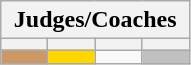<table class="wikitable" text=align:center>
<tr>
<th colspan=4 style="width:95%;">Judges/Coaches</th>
</tr>
<tr>
<th style="width:23%;" scope="col"></th>
<th style="width:23%;" scope="col"></th>
<th style="width:23%;" scope="col"></th>
<th style="width:23%;" scope="col"></th>
</tr>
<tr>
<td style="background-color: #c96; color: #100; height: 2px;"></td>
<td style="background-color: gold; color: #100; height: 2px;"></td>
<td></td>
<td style="background-color: silver; color: #100; height: 2px;"></td>
</tr>
</table>
